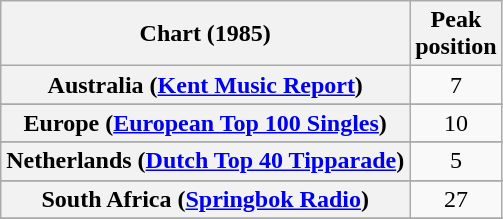<table class="wikitable sortable plainrowheaders" style="text-align:center">
<tr>
<th scope="col">Chart (1985)</th>
<th scope="col">Peak<br>position</th>
</tr>
<tr>
<th scope="row">Australia (<a href='#'>Kent Music Report</a>)</th>
<td>7</td>
</tr>
<tr>
</tr>
<tr>
<th scope="row">Europe (<a href='#'>European Top 100 Singles</a>)</th>
<td>10</td>
</tr>
<tr>
</tr>
<tr>
<th scope="row">Netherlands (<a href='#'>Dutch Top 40 Tipparade</a>)</th>
<td>5</td>
</tr>
<tr>
</tr>
<tr>
</tr>
<tr>
<th scope="row">South Africa (<a href='#'>Springbok Radio</a>)</th>
<td>27</td>
</tr>
<tr>
</tr>
<tr>
</tr>
</table>
